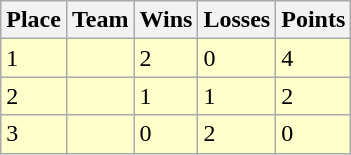<table class="wikitable">
<tr style="background:#efefef;">
<th>Place</th>
<th>Team</th>
<th>Wins</th>
<th>Losses</th>
<th>Points</th>
</tr>
<tr bgcolor="#ffffcc">
<td>1</td>
<td></td>
<td>2</td>
<td>0</td>
<td>4</td>
</tr>
<tr bgcolor="#ffffcc">
<td>2</td>
<td></td>
<td>1</td>
<td>1</td>
<td>2</td>
</tr>
<tr bgcolor="#ffffcc">
<td>3</td>
<td></td>
<td>0</td>
<td>2</td>
<td>0</td>
</tr>
</table>
